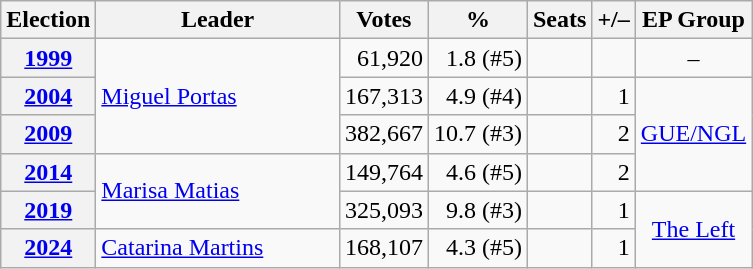<table class="wikitable" style="text-align:right;">
<tr>
<th>Election</th>
<th width="155px">Leader</th>
<th>Votes</th>
<th>%</th>
<th>Seats</th>
<th>+/–</th>
<th>EP Group</th>
</tr>
<tr>
<th><a href='#'>1999</a></th>
<td rowspan=3 align=left><a href='#'>Miguel Portas</a></td>
<td>61,920</td>
<td>1.8 (#5)</td>
<td></td>
<td></td>
<td align=center>–</td>
</tr>
<tr>
<th><a href='#'>2004</a></th>
<td>167,313</td>
<td>4.9 (#4)</td>
<td></td>
<td>1</td>
<td rowspan=3 align=center><a href='#'>GUE/NGL</a></td>
</tr>
<tr>
<th><a href='#'>2009</a></th>
<td>382,667</td>
<td>10.7 (#3)</td>
<td></td>
<td>2</td>
</tr>
<tr>
<th><a href='#'>2014</a></th>
<td rowspan=2 align=left><a href='#'>Marisa Matias</a></td>
<td>149,764</td>
<td>4.6 (#5)</td>
<td></td>
<td>2</td>
</tr>
<tr>
<th><a href='#'>2019</a></th>
<td>325,093</td>
<td>9.8 (#3)</td>
<td></td>
<td>1</td>
<td rowspan=2 align=center><a href='#'>The Left</a></td>
</tr>
<tr>
<th><a href='#'>2024</a></th>
<td align=left><a href='#'>Catarina Martins</a></td>
<td>168,107</td>
<td>4.3 (#5)</td>
<td></td>
<td>1</td>
</tr>
</table>
